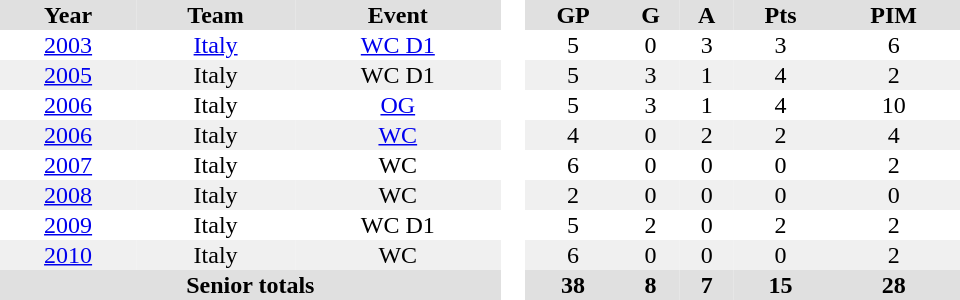<table border="0" cellpadding="1" cellspacing="0" style="text-align:center; width:40em">
<tr ALIGN="center" bgcolor="#e0e0e0">
<th>Year</th>
<th>Team</th>
<th>Event</th>
<th ALIGN="center" rowspan="99" bgcolor="#ffffff"> </th>
<th>GP</th>
<th>G</th>
<th>A</th>
<th>Pts</th>
<th>PIM</th>
</tr>
<tr>
<td><a href='#'>2003</a></td>
<td><a href='#'>Italy</a></td>
<td><a href='#'>WC D1</a></td>
<td>5</td>
<td>0</td>
<td>3</td>
<td>3</td>
<td>6</td>
</tr>
<tr bgcolor="#f0f0f0">
<td><a href='#'>2005</a></td>
<td>Italy</td>
<td>WC D1</td>
<td>5</td>
<td>3</td>
<td>1</td>
<td>4</td>
<td>2</td>
</tr>
<tr>
<td><a href='#'>2006</a></td>
<td>Italy</td>
<td><a href='#'>OG</a></td>
<td>5</td>
<td>3</td>
<td>1</td>
<td>4</td>
<td>10</td>
</tr>
<tr bgcolor="#f0f0f0">
<td><a href='#'>2006</a></td>
<td>Italy</td>
<td><a href='#'>WC</a></td>
<td>4</td>
<td>0</td>
<td>2</td>
<td>2</td>
<td>4</td>
</tr>
<tr>
<td><a href='#'>2007</a></td>
<td>Italy</td>
<td>WC</td>
<td>6</td>
<td>0</td>
<td>0</td>
<td>0</td>
<td>2</td>
</tr>
<tr bgcolor="#f0f0f0">
<td><a href='#'>2008</a></td>
<td>Italy</td>
<td>WC</td>
<td>2</td>
<td>0</td>
<td>0</td>
<td>0</td>
<td>0</td>
</tr>
<tr>
<td><a href='#'>2009</a></td>
<td>Italy</td>
<td>WC D1</td>
<td>5</td>
<td>2</td>
<td>0</td>
<td>2</td>
<td>2</td>
</tr>
<tr bgcolor="#f0f0f0">
<td><a href='#'>2010</a></td>
<td>Italy</td>
<td>WC</td>
<td>6</td>
<td>0</td>
<td>0</td>
<td>0</td>
<td>2</td>
</tr>
<tr bgcolor="#e0e0e0">
<th colspan="3">Senior totals</th>
<th>38</th>
<th>8</th>
<th>7</th>
<th>15</th>
<th>28</th>
</tr>
</table>
